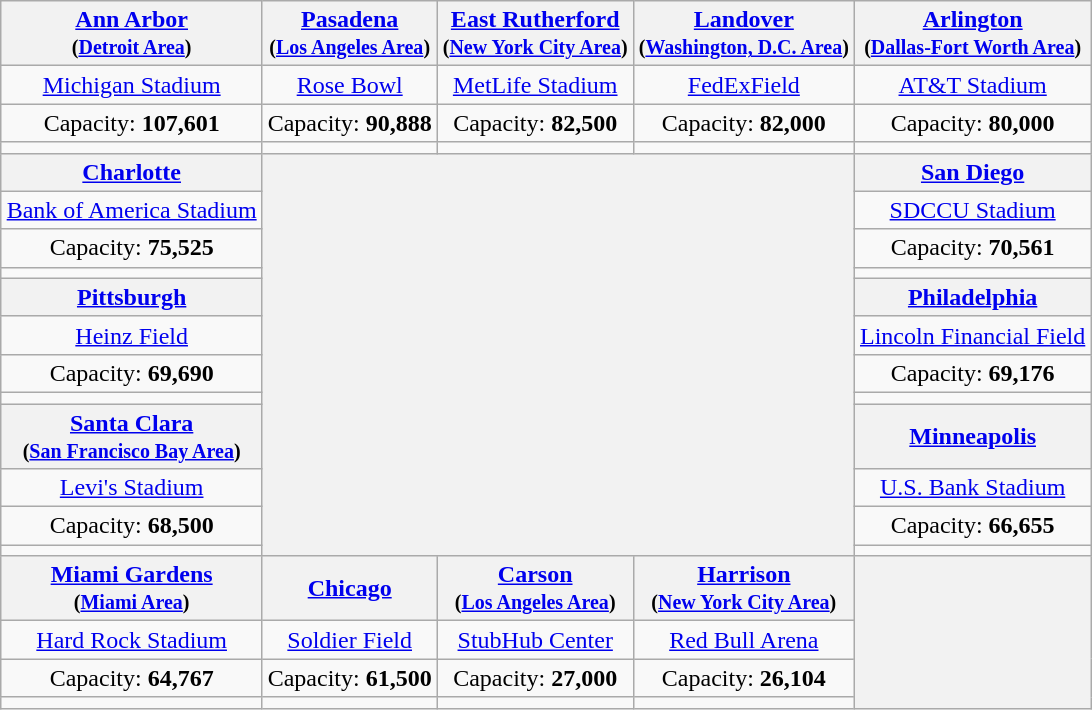<table class="wikitable" style="margin:0.5em auto; text-align:center">
<tr>
<th><a href='#'>Ann Arbor</a><br><small>(<a href='#'>Detroit Area</a>)</small></th>
<th><a href='#'>Pasadena</a><br><small>(<a href='#'>Los Angeles Area</a>)</small></th>
<th><a href='#'>East Rutherford</a><br><small>(<a href='#'>New York City Area</a>)</small></th>
<th><a href='#'>Landover</a><br><small>(<a href='#'>Washington, D.C. Area</a>)</small></th>
<th><a href='#'>Arlington</a><br><small>(<a href='#'>Dallas-Fort Worth Area</a>)</small></th>
</tr>
<tr>
<td><a href='#'>Michigan Stadium</a></td>
<td><a href='#'>Rose Bowl</a></td>
<td><a href='#'>MetLife Stadium</a></td>
<td><a href='#'>FedExField</a></td>
<td><a href='#'>AT&T Stadium</a></td>
</tr>
<tr>
<td>Capacity: <strong>107,601</strong></td>
<td>Capacity: <strong>90,888</strong></td>
<td>Capacity: <strong>82,500</strong></td>
<td>Capacity: <strong>82,000</strong></td>
<td>Capacity: <strong>80,000</strong></td>
</tr>
<tr>
<td></td>
<td></td>
<td></td>
<td></td>
<td></td>
</tr>
<tr>
<th><a href='#'>Charlotte</a></th>
<th colspan="3" rowspan="12"><br></th>
<th><a href='#'>San Diego</a></th>
</tr>
<tr>
<td><a href='#'>Bank of America Stadium</a></td>
<td><a href='#'>SDCCU Stadium</a></td>
</tr>
<tr>
<td>Capacity: <strong>75,525</strong></td>
<td>Capacity: <strong>70,561</strong></td>
</tr>
<tr>
<td></td>
<td></td>
</tr>
<tr>
<th><a href='#'>Pittsburgh</a></th>
<th><a href='#'>Philadelphia</a></th>
</tr>
<tr>
<td><a href='#'>Heinz Field</a></td>
<td><a href='#'>Lincoln Financial Field</a></td>
</tr>
<tr>
<td>Capacity: <strong>69,690</strong></td>
<td>Capacity: <strong>69,176</strong></td>
</tr>
<tr>
<td></td>
<td></td>
</tr>
<tr>
<th><a href='#'>Santa Clara</a><br><small>(<a href='#'>San Francisco Bay Area</a>)</small></th>
<th><a href='#'>Minneapolis</a></th>
</tr>
<tr>
<td><a href='#'>Levi's Stadium</a></td>
<td><a href='#'>U.S. Bank Stadium</a></td>
</tr>
<tr>
<td>Capacity: <strong>68,500</strong></td>
<td>Capacity: <strong>66,655</strong></td>
</tr>
<tr>
<td></td>
<td></td>
</tr>
<tr>
<th><a href='#'>Miami Gardens</a><br><small>(<a href='#'>Miami Area</a>)</small></th>
<th><a href='#'>Chicago</a></th>
<th><a href='#'>Carson</a><br><small>(<a href='#'>Los Angeles Area</a>)</small></th>
<th><a href='#'>Harrison</a><br><small>(<a href='#'>New York City Area</a>)</small></th>
<th rowspan="4"></th>
</tr>
<tr>
<td><a href='#'>Hard Rock Stadium</a></td>
<td><a href='#'>Soldier Field</a></td>
<td><a href='#'>StubHub Center</a></td>
<td><a href='#'>Red Bull Arena</a></td>
</tr>
<tr>
<td>Capacity: <strong>64,767</strong></td>
<td>Capacity: <strong>61,500</strong></td>
<td>Capacity: <strong>27,000</strong></td>
<td>Capacity: <strong>26,104</strong></td>
</tr>
<tr>
<td></td>
<td></td>
<td></td>
<td></td>
</tr>
</table>
